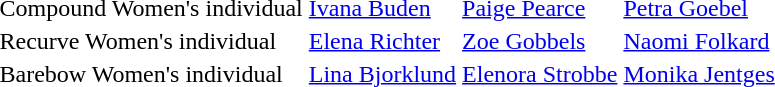<table>
<tr>
<td>Compound Women's individual<br></td>
<td> <a href='#'>Ivana Buden</a></td>
<td> <a href='#'>Paige Pearce</a></td>
<td> <a href='#'>Petra Goebel</a></td>
</tr>
<tr>
<td>Recurve Women's individual<br></td>
<td> <a href='#'>Elena Richter</a></td>
<td> <a href='#'>Zoe Gobbels</a></td>
<td> <a href='#'>Naomi Folkard</a></td>
</tr>
<tr>
<td>Barebow Women's individual<br></td>
<td> <a href='#'>Lina Bjorklund</a></td>
<td> <a href='#'>Elenora Strobbe</a></td>
<td> <a href='#'>Monika Jentges</a></td>
</tr>
</table>
